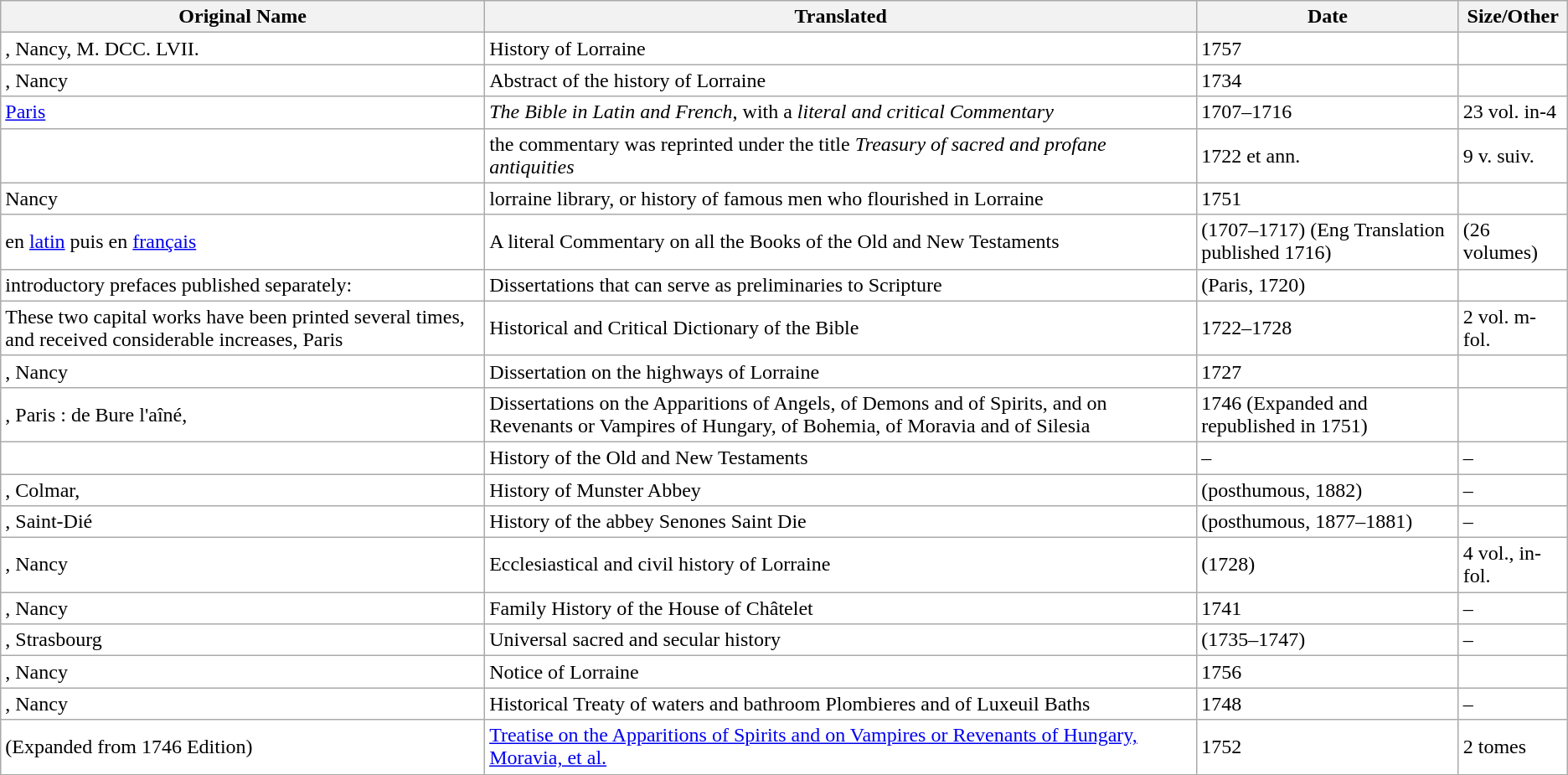<table class="sortable wikitable" style="background:white; text-align:left;">
<tr>
<th>Original Name</th>
<th>Translated</th>
<th>Date</th>
<th>Size/Other</th>
</tr>
<tr>
<td>, Nancy, M. DCC. LVII.</td>
<td>History of Lorraine</td>
<td>1757</td>
<td></td>
</tr>
<tr>
<td>, Nancy</td>
<td>Abstract of the history of Lorraine</td>
<td>1734</td>
<td></td>
</tr>
<tr>
<td> <a href='#'>Paris</a></td>
<td><em>The Bible in Latin and French</em>, with a <em>literal and critical Commentary</em></td>
<td>1707–1716</td>
<td>23 vol. in-4</td>
</tr>
<tr>
<td></td>
<td>the commentary was reprinted under the title <em>Treasury of sacred and profane antiquities</em></td>
<td>1722 et ann.</td>
<td>9 v. suiv.</td>
</tr>
<tr>
<td> Nancy</td>
<td>lorraine library, or history of famous men who flourished in Lorraine</td>
<td>1751</td>
<td></td>
</tr>
<tr>
<td> en <a href='#'>latin</a> puis en <a href='#'>français</a></td>
<td>A literal Commentary on all the Books of the Old and New Testaments</td>
<td>(1707–1717) (Eng Translation published 1716)</td>
<td>(26 volumes)</td>
</tr>
<tr>
<td>introductory prefaces published separately: </td>
<td>Dissertations that can serve as preliminaries to Scripture</td>
<td>(Paris, 1720)</td>
<td></td>
</tr>
<tr>
<td>These two capital works have been printed several times, and received considerable increases, Paris</td>
<td>Historical and Critical Dictionary of the Bible</td>
<td>1722–1728</td>
<td>2 vol. m-fol.</td>
</tr>
<tr>
<td>, Nancy</td>
<td>Dissertation on the highways of Lorraine</td>
<td>1727</td>
<td></td>
</tr>
<tr>
<td>, Paris : de Bure l'aîné,</td>
<td>Dissertations on the Apparitions of Angels, of Demons and of Spirits, and on Revenants or Vampires of Hungary, of Bohemia, of Moravia and of Silesia</td>
<td>1746 (Expanded and republished in 1751)</td>
<td></td>
</tr>
<tr>
<td></td>
<td>History of the Old and New Testaments</td>
<td>–</td>
<td>–</td>
</tr>
<tr>
<td>, Colmar,</td>
<td>History of Munster Abbey</td>
<td>(posthumous, 1882)</td>
<td>–</td>
</tr>
<tr>
<td>, Saint-Dié</td>
<td>History of the abbey Senones Saint Die</td>
<td>(posthumous, 1877–1881)</td>
<td>–</td>
</tr>
<tr>
<td>, Nancy</td>
<td>Ecclesiastical and civil history of Lorraine</td>
<td>(1728)</td>
<td>4 vol., in-fol.</td>
</tr>
<tr>
<td>, Nancy</td>
<td>Family History of the House of Châtelet</td>
<td>1741</td>
<td>–</td>
</tr>
<tr>
<td>, Strasbourg</td>
<td>Universal sacred and secular history</td>
<td>(1735–1747)</td>
<td>–</td>
</tr>
<tr>
<td>, Nancy</td>
<td>Notice of Lorraine</td>
<td>1756</td>
<td></td>
</tr>
<tr>
<td>, Nancy</td>
<td>Historical Treaty of waters and bathroom Plombieres and of Luxeuil Baths</td>
<td>1748</td>
<td>–</td>
</tr>
<tr>
<td> (Expanded from 1746 Edition)</td>
<td><a href='#'>Treatise on the Apparitions of Spirits and on Vampires or Revenants of Hungary, Moravia, et al.</a></td>
<td>1752</td>
<td>2 tomes</td>
</tr>
</table>
